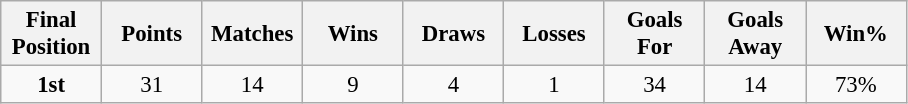<table class="wikitable" style="font-size: 95%; text-align: center;">
<tr>
<th width=60>Final Position</th>
<th width=60>Points</th>
<th width=60>Matches</th>
<th width=60>Wins</th>
<th width=60>Draws</th>
<th width=60>Losses</th>
<th width=60>Goals For</th>
<th width=60>Goals Away</th>
<th width=60>Win%</th>
</tr>
<tr>
<td><strong>1st</strong></td>
<td>31</td>
<td>14</td>
<td>9</td>
<td>4</td>
<td>1</td>
<td>34</td>
<td>14</td>
<td>73%</td>
</tr>
</table>
